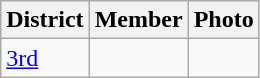<table class="wikitable sortable">
<tr>
<th>District</th>
<th>Member</th>
<th>Photo</th>
</tr>
<tr>
<td><a href='#'>3rd</a></td>
<td></td>
<td></td>
</tr>
</table>
